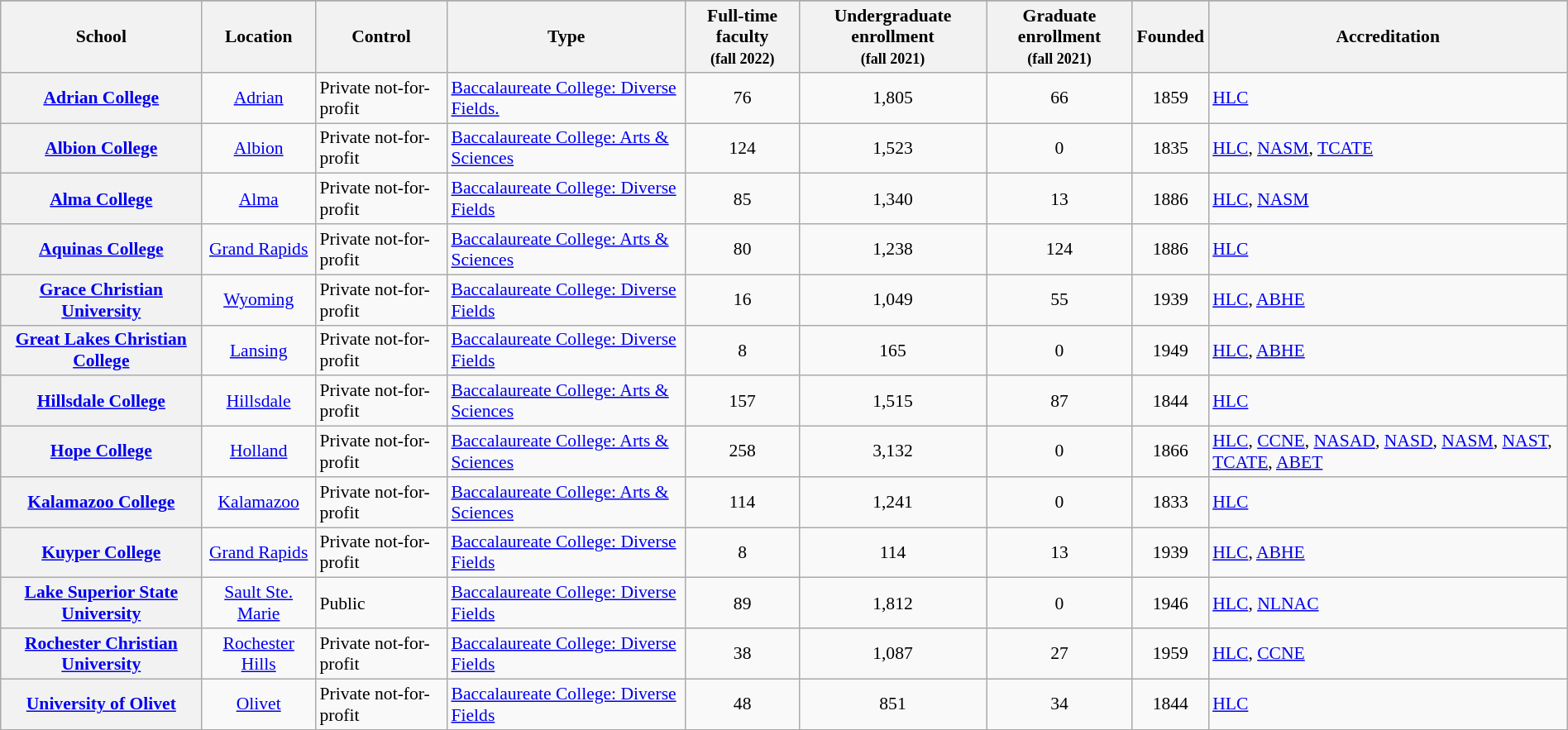<table class="wikitable sortable plainrowheaders" style="text-align:left; width:100%; font-size:90%">
<tr>
</tr>
<tr>
<th scope="col">School</th>
<th scope="col">Location<br></th>
<th scope="col">Control<br></th>
<th scope="col">Type<br></th>
<th scope="col">Full-time faculty<br><small>(fall 2022)</small></th>
<th scope="col">Undergraduate enrollment<br><small>(fall 2021)</small></th>
<th scope="col">Graduate enrollment<br><small>(fall 2021)</small></th>
<th scope="col">Founded</th>
<th scope="col">Accreditation</th>
</tr>
<tr>
<th scope="row"><a href='#'>Adrian College</a></th>
<td align="center"><a href='#'>Adrian</a></td>
<td>Private not-for-profit</td>
<td><a href='#'>Baccalaureate College: Diverse Fields.</a></td>
<td align="center">76</td>
<td align="center">1,805</td>
<td align="center">66</td>
<td align="center">1859</td>
<td><a href='#'>HLC</a></td>
</tr>
<tr>
<th scope="row"><a href='#'>Albion College</a></th>
<td align="center"><a href='#'>Albion</a></td>
<td>Private not-for-profit</td>
<td><a href='#'>Baccalaureate College: Arts & Sciences</a></td>
<td align="center">124</td>
<td align="center">1,523</td>
<td align="center">0</td>
<td align="center">1835</td>
<td><a href='#'>HLC</a>, <a href='#'>NASM</a>, <a href='#'>TCATE</a></td>
</tr>
<tr>
<th scope="row"><a href='#'>Alma College</a></th>
<td align="center"><a href='#'>Alma</a></td>
<td>Private not-for-profit</td>
<td><a href='#'>Baccalaureate College: Diverse Fields</a></td>
<td align="center">85</td>
<td align="center">1,340</td>
<td align="center">13</td>
<td align="center">1886</td>
<td><a href='#'>HLC</a>, <a href='#'>NASM</a></td>
</tr>
<tr>
<th scope="row"><a href='#'>Aquinas College</a></th>
<td align="center"><a href='#'>Grand Rapids</a></td>
<td>Private not-for-profit</td>
<td><a href='#'>Baccalaureate College: Arts & Sciences</a></td>
<td align="center">80</td>
<td align="center">1,238</td>
<td align="center">124</td>
<td align="center">1886</td>
<td><a href='#'>HLC</a></td>
</tr>
<tr>
<th scope="row"><a href='#'>Grace Christian University</a></th>
<td align="center"><a href='#'>Wyoming</a></td>
<td>Private not-for-profit</td>
<td><a href='#'>Baccalaureate College: Diverse Fields</a></td>
<td align="center">16</td>
<td align="center">1,049</td>
<td align="center">55</td>
<td align="center">1939</td>
<td><a href='#'>HLC</a>, <a href='#'>ABHE</a></td>
</tr>
<tr>
<th scope="row"><a href='#'>Great Lakes Christian College</a></th>
<td align="center"><a href='#'>Lansing</a></td>
<td>Private not-for-profit</td>
<td><a href='#'>Baccalaureate College: Diverse Fields</a></td>
<td align="center">8</td>
<td align="center">165</td>
<td align="center">0</td>
<td align="center">1949</td>
<td><a href='#'>HLC</a>, <a href='#'>ABHE</a></td>
</tr>
<tr>
<th scope="row"><a href='#'>Hillsdale College</a></th>
<td align="center"><a href='#'>Hillsdale</a></td>
<td>Private not-for-profit</td>
<td><a href='#'>Baccalaureate College: Arts & Sciences</a></td>
<td align="center">157</td>
<td align="center">1,515</td>
<td align="center">87</td>
<td align="center">1844</td>
<td><a href='#'>HLC</a></td>
</tr>
<tr>
<th scope="row"><a href='#'>Hope College</a></th>
<td align="center"><a href='#'>Holland</a></td>
<td>Private not-for-profit</td>
<td><a href='#'>Baccalaureate College: Arts & Sciences</a></td>
<td align="center">258</td>
<td align="center">3,132</td>
<td align="center">0</td>
<td align="center">1866</td>
<td><a href='#'>HLC</a>, <a href='#'>CCNE</a>, <a href='#'>NASAD</a>, <a href='#'>NASD</a>, <a href='#'>NASM</a>, <a href='#'>NAST</a>, <a href='#'>TCATE</a>, <a href='#'>ABET</a></td>
</tr>
<tr>
<th scope="row"><a href='#'>Kalamazoo College</a></th>
<td align="center"><a href='#'>Kalamazoo</a></td>
<td>Private not-for-profit</td>
<td><a href='#'>Baccalaureate College: Arts & Sciences</a></td>
<td align="center">114</td>
<td align="center">1,241</td>
<td align="center">0</td>
<td align="center">1833</td>
<td><a href='#'>HLC</a></td>
</tr>
<tr>
<th scope="row"><a href='#'>Kuyper College</a></th>
<td align="center"><a href='#'>Grand Rapids</a></td>
<td>Private not-for-profit</td>
<td><a href='#'>Baccalaureate College: Diverse Fields</a></td>
<td align="center">8</td>
<td align="center">114</td>
<td align="center">13</td>
<td align="center">1939</td>
<td><a href='#'>HLC</a>, <a href='#'>ABHE</a></td>
</tr>
<tr>
<th scope="row"><a href='#'>Lake Superior State University</a></th>
<td align="center"><a href='#'>Sault Ste. Marie</a></td>
<td>Public</td>
<td><a href='#'>Baccalaureate College: Diverse Fields</a></td>
<td align="center">89</td>
<td align="center">1,812</td>
<td align="center">0</td>
<td align="center">1946</td>
<td><a href='#'>HLC</a>, <a href='#'>NLNAC</a></td>
</tr>
<tr>
<th scope="row"><a href='#'>Rochester Christian University</a></th>
<td align="center"><a href='#'>Rochester Hills</a></td>
<td>Private not-for-profit</td>
<td><a href='#'>Baccalaureate College: Diverse Fields</a></td>
<td align="center">38</td>
<td align="center">1,087</td>
<td align="center">27</td>
<td align="center">1959</td>
<td><a href='#'>HLC</a>, <a href='#'>CCNE</a></td>
</tr>
<tr>
<th scope="row"><a href='#'>University of Olivet</a></th>
<td align="center"><a href='#'>Olivet</a></td>
<td>Private not-for-profit</td>
<td><a href='#'>Baccalaureate College: Diverse Fields</a></td>
<td align="center">48</td>
<td align="center">851</td>
<td align="center">34</td>
<td align="center">1844</td>
<td><a href='#'>HLC</a></td>
</tr>
</table>
